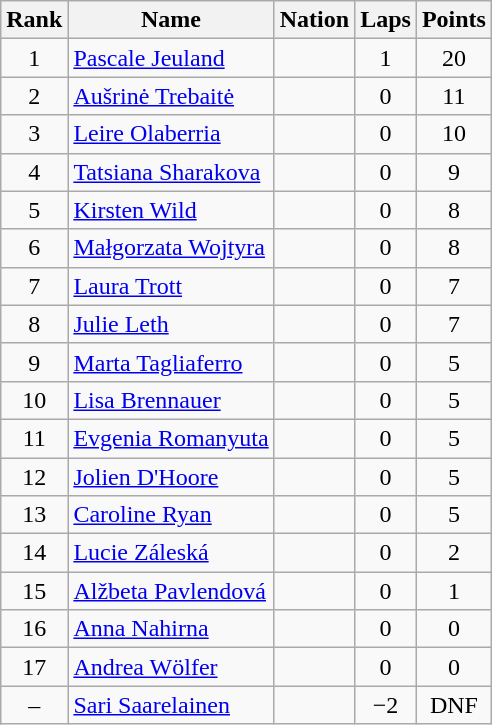<table class="wikitable sortable" style="text-align:center">
<tr>
<th>Rank</th>
<th>Name</th>
<th>Nation</th>
<th>Laps</th>
<th>Points</th>
</tr>
<tr>
<td>1</td>
<td align=left><a href='#'>Pascale Jeuland</a></td>
<td align=left></td>
<td>1</td>
<td>20</td>
</tr>
<tr>
<td>2</td>
<td align=left><a href='#'>Aušrinė Trebaitė</a></td>
<td align=left></td>
<td>0</td>
<td>11</td>
</tr>
<tr>
<td>3</td>
<td align=left><a href='#'>Leire Olaberria</a></td>
<td align=left></td>
<td>0</td>
<td>10</td>
</tr>
<tr>
<td>4</td>
<td align=left><a href='#'>Tatsiana Sharakova</a></td>
<td align=left></td>
<td>0</td>
<td>9</td>
</tr>
<tr>
<td>5</td>
<td align=left><a href='#'>Kirsten Wild</a></td>
<td align=left></td>
<td>0</td>
<td>8</td>
</tr>
<tr>
<td>6</td>
<td align=left><a href='#'>Małgorzata Wojtyra</a></td>
<td align=left></td>
<td>0</td>
<td>8</td>
</tr>
<tr>
<td>7</td>
<td align=left><a href='#'>Laura Trott</a></td>
<td align=left></td>
<td>0</td>
<td>7</td>
</tr>
<tr>
<td>8</td>
<td align=left><a href='#'>Julie Leth</a></td>
<td align=left></td>
<td>0</td>
<td>7</td>
</tr>
<tr>
<td>9</td>
<td align=left><a href='#'>Marta Tagliaferro</a></td>
<td align=left></td>
<td>0</td>
<td>5</td>
</tr>
<tr>
<td>10</td>
<td align=left><a href='#'>Lisa Brennauer</a></td>
<td align=left></td>
<td>0</td>
<td>5</td>
</tr>
<tr>
<td>11</td>
<td align=left><a href='#'>Evgenia Romanyuta</a></td>
<td align=left></td>
<td>0</td>
<td>5</td>
</tr>
<tr>
<td>12</td>
<td align=left><a href='#'>Jolien D'Hoore</a></td>
<td align=left></td>
<td>0</td>
<td>5</td>
</tr>
<tr>
<td>13</td>
<td align=left><a href='#'>Caroline Ryan</a></td>
<td align=left></td>
<td>0</td>
<td>5</td>
</tr>
<tr>
<td>14</td>
<td align=left><a href='#'>Lucie Záleská</a></td>
<td align=left></td>
<td>0</td>
<td>2</td>
</tr>
<tr>
<td>15</td>
<td align=left><a href='#'>Alžbeta Pavlendová</a></td>
<td align=left></td>
<td>0</td>
<td>1</td>
</tr>
<tr>
<td>16</td>
<td align=left><a href='#'>Anna Nahirna</a></td>
<td align=left></td>
<td>0</td>
<td>0</td>
</tr>
<tr>
<td>17</td>
<td align=left><a href='#'>Andrea Wölfer</a></td>
<td align=left></td>
<td>0</td>
<td>0</td>
</tr>
<tr>
<td>–</td>
<td align=left><a href='#'>Sari Saarelainen</a></td>
<td align=left></td>
<td>−2</td>
<td>DNF</td>
</tr>
</table>
